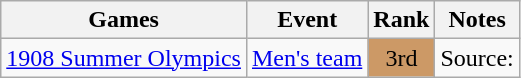<table class="wikitable" style=" text-align:center;">
<tr>
<th>Games</th>
<th>Event</th>
<th>Rank</th>
<th>Notes</th>
</tr>
<tr>
<td><a href='#'>1908 Summer Olympics</a></td>
<td><a href='#'>Men's team</a></td>
<td style=background-color:#cc9966>3rd</td>
<td>Source:</td>
</tr>
</table>
